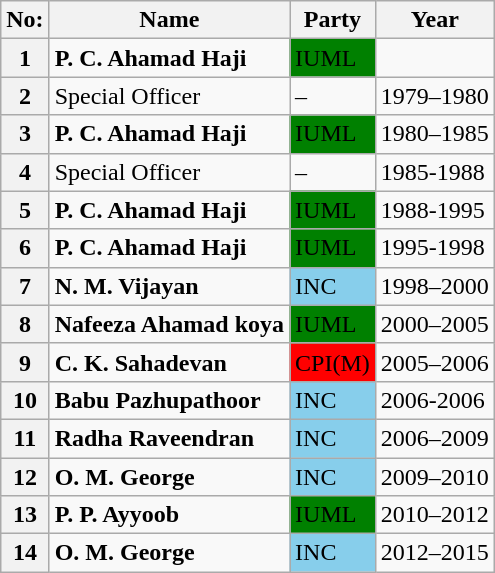<table class="wikitable">
<tr>
<th scope="col">No:</th>
<th scope="col">Name</th>
<th scope="col">Party</th>
<th scope="col">Year</th>
</tr>
<tr>
<th scope="row">1</th>
<td><strong>P. C. Ahamad Haji</strong></td>
<td style="background:Green; color:black;">IUML</td>
<td></td>
</tr>
<tr>
<th scope="row">2</th>
<td>Special Officer</td>
<td>–</td>
<td>1979–1980</td>
</tr>
<tr>
<th scope="row">3</th>
<td><strong>P. C. Ahamad Haji</strong></td>
<td style="background:Green; color:black;">IUML</td>
<td>1980–1985</td>
</tr>
<tr>
<th scope="row">4</th>
<td>Special Officer</td>
<td>–</td>
<td>1985-1988</td>
</tr>
<tr>
<th scope="row">5</th>
<td><strong>P. C. Ahamad Haji</strong></td>
<td style="background:Green; color:black;">IUML</td>
<td>1988-1995</td>
</tr>
<tr>
<th scope="row">6</th>
<td><strong>P. C. Ahamad Haji</strong></td>
<td style="background:Green; color:black;">IUML</td>
<td>1995-1998</td>
</tr>
<tr>
<th scope="row">7</th>
<td><strong>N. M. Vijayan</strong></td>
<td style="background:Skyblue; color:black;">INC</td>
<td>1998–2000</td>
</tr>
<tr>
<th scope="row">8</th>
<td><strong>Nafeeza Ahamad koya</strong></td>
<td style="background:Green; color:black;">IUML</td>
<td>2000–2005</td>
</tr>
<tr>
<th scope="row">9</th>
<td><strong>C. K. Sahadevan</strong></td>
<td style="background:Red; color:black;">CPI(M)</td>
<td>2005–2006</td>
</tr>
<tr>
<th scope="row">10</th>
<td><strong>Babu Pazhupathoor</strong></td>
<td style="background:Skyblue; color:black;">INC</td>
<td>2006-2006</td>
</tr>
<tr>
<th scope="row">11</th>
<td><strong>Radha Raveendran</strong></td>
<td style="background:Skyblue; color:black;">INC</td>
<td>2006–2009</td>
</tr>
<tr>
<th scope="row">12</th>
<td><strong>O. M. George</strong></td>
<td style="background:Skyblue; color:black;">INC</td>
<td>2009–2010</td>
</tr>
<tr>
<th scope="row">13</th>
<td><strong>P. P. Ayyoob</strong></td>
<td style="background:Green; color:black;">IUML</td>
<td>2010–2012</td>
</tr>
<tr>
<th scope="row">14</th>
<td><strong>O. M. George</strong></td>
<td style="background:Skyblue; color:black;">INC</td>
<td>2012–2015</td>
</tr>
</table>
